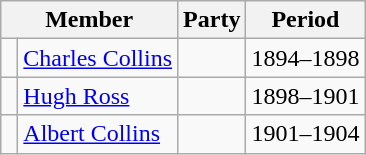<table class="wikitable">
<tr>
<th colspan="2">Member</th>
<th>Party</th>
<th>Period</th>
</tr>
<tr>
<td> </td>
<td><a href='#'>Charles Collins</a></td>
<td></td>
<td>1894–1898</td>
</tr>
<tr>
<td> </td>
<td><a href='#'>Hugh Ross</a></td>
<td></td>
<td>1898–1901</td>
</tr>
<tr>
<td> </td>
<td><a href='#'>Albert Collins</a></td>
<td></td>
<td>1901–1904</td>
</tr>
</table>
